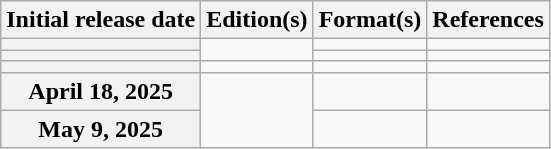<table class="wikitable plainrowheaders">
<tr>
<th scope="col">Initial release date</th>
<th scope="col">Edition(s)</th>
<th scope="col">Format(s)</th>
<th scope="col">References</th>
</tr>
<tr>
<th rowspan="1" scope="row"></th>
<td rowspan="2"></td>
<td></td>
<td></td>
</tr>
<tr>
<th rowspan="1" scope="row"></th>
<td></td>
<td></td>
</tr>
<tr>
<th rowspan="1" scope="row"></th>
<td></td>
<td></td>
<td></td>
</tr>
<tr>
<th rowspan="1" scope="row">April 18, 2025</th>
<td rowspan="2"></td>
<td></td>
<td></td>
</tr>
<tr>
<th rowspan="1" scope="row">May 9, 2025</th>
<td></td>
<td></td>
</tr>
</table>
